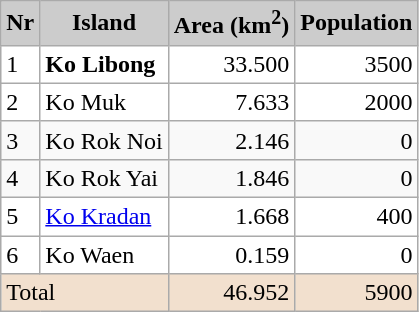<table class="wikitable sortable">
<tr>
<th style="background: #CCC;">Nr</th>
<th style="background: #CCC;" class="unsortable">Island</th>
<th style="background: #CCC;">Area (km<sup>2</sup>)</th>
<th style="background: #CCC;">Population</th>
</tr>
<tr style="background:#FFFFFF;">
<td>1</td>
<td><strong>Ko Libong</strong></td>
<td align="right">33.500</td>
<td align="right">3500</td>
</tr>
<tr style="background:#FFFFFF;">
<td>2</td>
<td>Ko Muk</td>
<td align="right">7.633</td>
<td align="right">2000</td>
</tr>
<tr>
<td>3</td>
<td>Ko Rok Noi</td>
<td align="right">2.146</td>
<td align="right">0</td>
</tr>
<tr>
<td>4</td>
<td>Ko Rok Yai</td>
<td align="right">1.846</td>
<td align="right">0</td>
</tr>
<tr style="background:#FFFFFF;">
<td>5</td>
<td><a href='#'>Ko Kradan</a></td>
<td align="right">1.668</td>
<td align="right">400</td>
</tr>
<tr style="background:#FFFFFF;">
<td>6</td>
<td>Ko Waen</td>
<td align="right">0.159</td>
<td align="right">0</td>
</tr>
<tr style="background:#F2E0CE;" | class="sortbottom">
<td colspan=2>Total</td>
<td align="right">46.952</td>
<td align="right">5900</td>
</tr>
</table>
